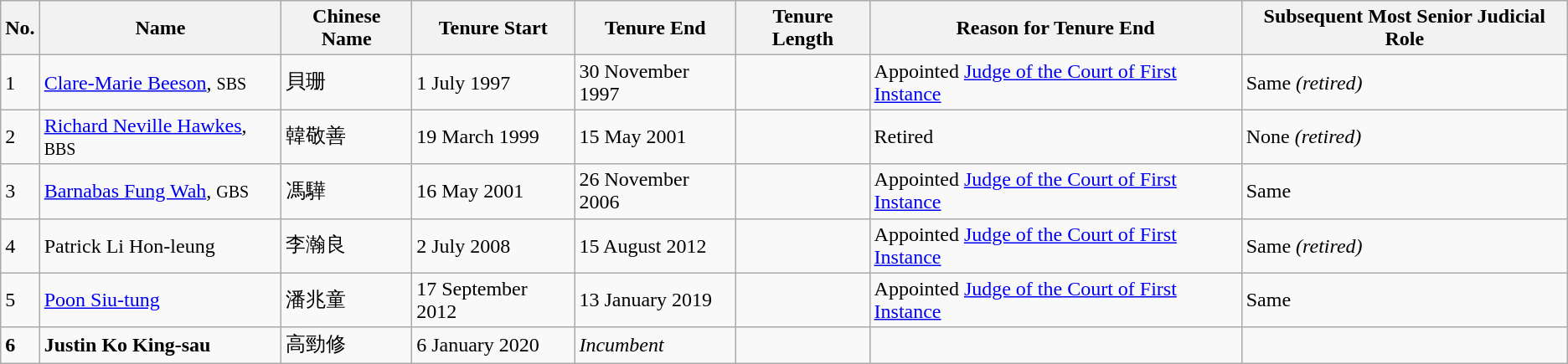<table class="wikitable">
<tr>
<th>No.</th>
<th>Name</th>
<th>Chinese Name</th>
<th>Tenure Start</th>
<th>Tenure End</th>
<th>Tenure Length</th>
<th>Reason for Tenure End</th>
<th>Subsequent Most Senior Judicial Role</th>
</tr>
<tr>
<td>1</td>
<td><a href='#'>Clare-Marie Beeson</a>, <small>SBS</small></td>
<td>貝珊</td>
<td>1 July 1997</td>
<td>30 November 1997</td>
<td></td>
<td>Appointed <a href='#'>Judge of the Court of First Instance</a></td>
<td>Same <em>(retired)</em></td>
</tr>
<tr>
<td>2</td>
<td><a href='#'>Richard Neville Hawkes</a>, <small>BBS</small></td>
<td>韓敬善</td>
<td>19 March 1999</td>
<td>15 May 2001</td>
<td></td>
<td>Retired</td>
<td>None <em>(retired)</em></td>
</tr>
<tr>
<td>3</td>
<td><a href='#'>Barnabas Fung Wah</a>, <small>GBS</small></td>
<td>馮驊</td>
<td>16 May 2001</td>
<td>26 November 2006</td>
<td></td>
<td>Appointed <a href='#'>Judge of the Court of First Instance</a></td>
<td>Same</td>
</tr>
<tr>
<td>4</td>
<td>Patrick Li Hon-leung</td>
<td>李瀚良</td>
<td>2 July 2008</td>
<td>15 August 2012</td>
<td></td>
<td>Appointed <a href='#'>Judge of the Court of First Instance</a></td>
<td>Same <em>(retired)</em></td>
</tr>
<tr>
<td>5</td>
<td><a href='#'>Poon Siu-tung</a></td>
<td>潘兆童</td>
<td>17 September 2012</td>
<td>13 January 2019</td>
<td></td>
<td>Appointed <a href='#'>Judge of the Court of First Instance</a></td>
<td>Same</td>
</tr>
<tr>
<td><strong>6</strong></td>
<td><strong>Justin Ko King-sau</strong></td>
<td>高勁修</td>
<td>6 January 2020</td>
<td><em>Incumbent</em></td>
<td></td>
<td></td>
<td></td>
</tr>
</table>
